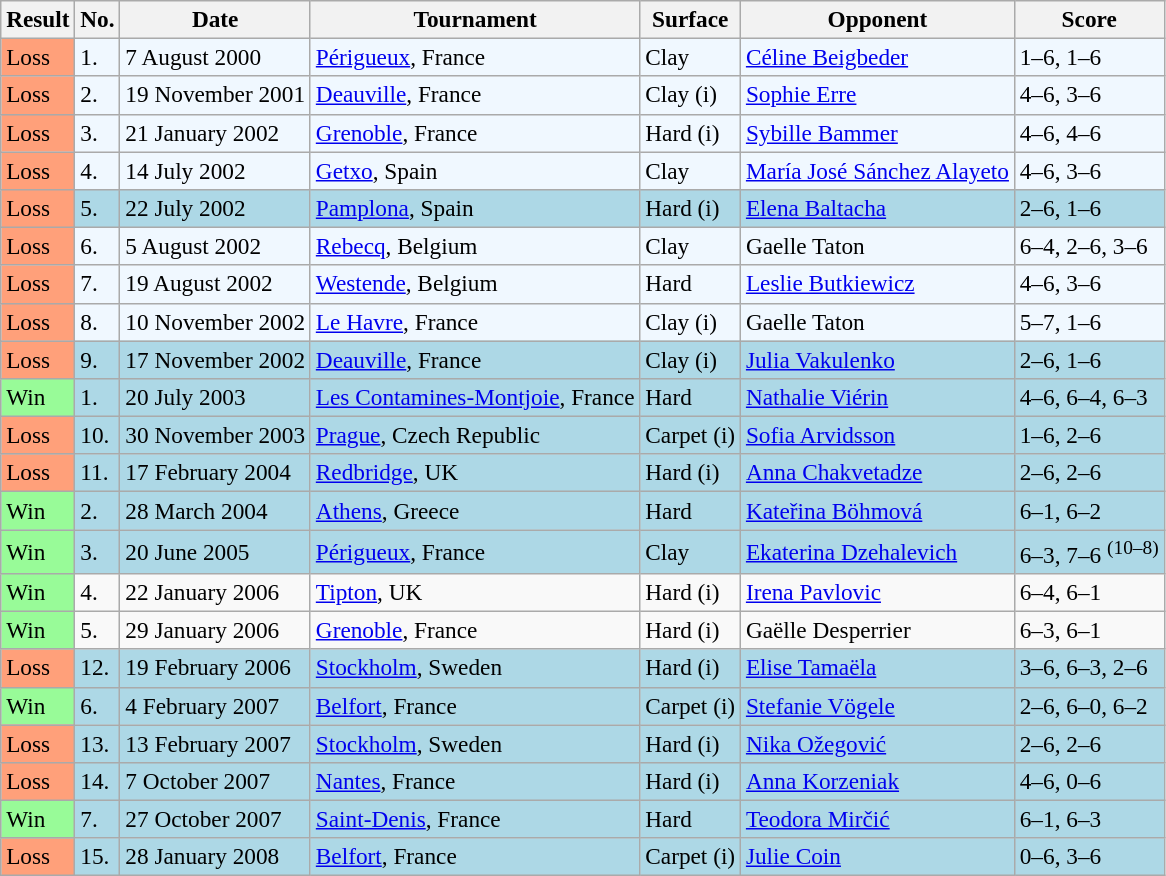<table class="sortable wikitable" style=font-size:97%>
<tr>
<th>Result</th>
<th>No.</th>
<th>Date</th>
<th>Tournament</th>
<th>Surface</th>
<th>Opponent</th>
<th class="unsortable">Score</th>
</tr>
<tr style="background:#f0f8ff;">
<td style="background:#ffa07a;">Loss</td>
<td>1.</td>
<td>7 August 2000</td>
<td><a href='#'>Périgueux</a>, France</td>
<td>Clay</td>
<td> <a href='#'>Céline Beigbeder</a></td>
<td>1–6, 1–6</td>
</tr>
<tr style="background:#f0f8ff;">
<td style="background:#ffa07a;">Loss</td>
<td>2.</td>
<td>19 November 2001</td>
<td><a href='#'>Deauville</a>, France</td>
<td>Clay (i)</td>
<td> <a href='#'>Sophie Erre</a></td>
<td>4–6, 3–6</td>
</tr>
<tr style="background:#f0f8ff;">
<td style="background:#ffa07a;">Loss</td>
<td>3.</td>
<td>21 January 2002</td>
<td><a href='#'>Grenoble</a>, France</td>
<td>Hard (i)</td>
<td> <a href='#'>Sybille Bammer</a></td>
<td>4–6, 4–6</td>
</tr>
<tr style="background:#f0f8ff;">
<td style="background:#ffa07a;">Loss</td>
<td>4.</td>
<td>14 July 2002</td>
<td><a href='#'>Getxo</a>, Spain</td>
<td>Clay</td>
<td> <a href='#'>María José Sánchez Alayeto</a></td>
<td>4–6, 3–6</td>
</tr>
<tr style="background:lightblue;">
<td style="background:#ffa07a;">Loss</td>
<td>5.</td>
<td>22 July 2002</td>
<td><a href='#'>Pamplona</a>, Spain</td>
<td>Hard (i)</td>
<td> <a href='#'>Elena Baltacha</a></td>
<td>2–6, 1–6</td>
</tr>
<tr style="background:#f0f8ff;">
<td style="background:#ffa07a;">Loss</td>
<td>6.</td>
<td>5 August 2002</td>
<td><a href='#'>Rebecq</a>, Belgium</td>
<td>Clay</td>
<td> Gaelle Taton</td>
<td>6–4, 2–6, 3–6</td>
</tr>
<tr style="background:#f0f8ff;">
<td style="background:#ffa07a;">Loss</td>
<td>7.</td>
<td>19 August 2002</td>
<td><a href='#'>Westende</a>, Belgium</td>
<td>Hard</td>
<td> <a href='#'>Leslie Butkiewicz</a></td>
<td>4–6, 3–6</td>
</tr>
<tr style="background:#f0f8ff;">
<td style="background:#ffa07a;">Loss</td>
<td>8.</td>
<td>10 November 2002</td>
<td><a href='#'>Le Havre</a>, France</td>
<td>Clay (i)</td>
<td> Gaelle Taton</td>
<td>5–7, 1–6</td>
</tr>
<tr style="background:lightblue;">
<td style="background:#ffa07a;">Loss</td>
<td>9.</td>
<td>17 November 2002</td>
<td><a href='#'>Deauville</a>, France</td>
<td>Clay (i)</td>
<td> <a href='#'>Julia Vakulenko</a></td>
<td>2–6, 1–6</td>
</tr>
<tr style="background:lightblue;">
<td style="background:#98fb98;">Win</td>
<td>1.</td>
<td>20 July 2003</td>
<td><a href='#'>Les Contamines-Montjoie</a>, France</td>
<td>Hard</td>
<td> <a href='#'>Nathalie Viérin</a></td>
<td>4–6, 6–4, 6–3</td>
</tr>
<tr style="background:lightblue;">
<td style="background:#ffa07a;">Loss</td>
<td>10.</td>
<td>30 November 2003</td>
<td><a href='#'>Prague</a>, Czech Republic</td>
<td>Carpet (i)</td>
<td> <a href='#'>Sofia Arvidsson</a></td>
<td>1–6, 2–6</td>
</tr>
<tr style="background:lightblue;">
<td style="background:#ffa07a;">Loss</td>
<td>11.</td>
<td>17 February 2004</td>
<td><a href='#'>Redbridge</a>, UK</td>
<td>Hard (i)</td>
<td> <a href='#'>Anna Chakvetadze</a></td>
<td>2–6, 2–6</td>
</tr>
<tr style="background:lightblue;">
<td style="background:#98fb98;">Win</td>
<td>2.</td>
<td>28 March 2004</td>
<td><a href='#'>Athens</a>, Greece</td>
<td>Hard</td>
<td> <a href='#'>Kateřina Böhmová</a></td>
<td>6–1, 6–2</td>
</tr>
<tr style="background:lightblue;">
<td style="background:#98fb98;">Win</td>
<td>3.</td>
<td>20 June 2005</td>
<td><a href='#'>Périgueux</a>, France</td>
<td>Clay</td>
<td> <a href='#'>Ekaterina Dzehalevich</a></td>
<td>6–3, 7–6 <sup>(10–8)</sup></td>
</tr>
<tr>
<td style="background:#98fb98;">Win</td>
<td>4.</td>
<td>22 January 2006</td>
<td><a href='#'>Tipton</a>, UK</td>
<td>Hard (i)</td>
<td> <a href='#'>Irena Pavlovic</a></td>
<td>6–4, 6–1</td>
</tr>
<tr>
<td style="background:#98fb98;">Win</td>
<td>5.</td>
<td>29 January 2006</td>
<td><a href='#'>Grenoble</a>, France</td>
<td>Hard (i)</td>
<td> Gaëlle Desperrier</td>
<td>6–3, 6–1</td>
</tr>
<tr style="background:lightblue;">
<td style="background:#ffa07a;">Loss</td>
<td>12.</td>
<td>19 February 2006</td>
<td><a href='#'>Stockholm</a>, Sweden</td>
<td>Hard (i)</td>
<td> <a href='#'>Elise Tamaëla</a></td>
<td>3–6, 6–3, 2–6</td>
</tr>
<tr style="background:lightblue;">
<td style="background:#98fb98;">Win</td>
<td>6.</td>
<td>4 February 2007</td>
<td><a href='#'>Belfort</a>, France</td>
<td>Carpet (i)</td>
<td> <a href='#'>Stefanie Vögele</a></td>
<td>2–6, 6–0, 6–2</td>
</tr>
<tr style="background:lightblue;">
<td style="background:#ffa07a;">Loss</td>
<td>13.</td>
<td>13 February 2007</td>
<td><a href='#'>Stockholm</a>, Sweden</td>
<td>Hard (i)</td>
<td> <a href='#'>Nika Ožegović</a></td>
<td>2–6, 2–6</td>
</tr>
<tr style="background:lightblue;">
<td style="background:#ffa07a;">Loss</td>
<td>14.</td>
<td>7 October 2007</td>
<td><a href='#'>Nantes</a>, France</td>
<td>Hard (i)</td>
<td> <a href='#'>Anna Korzeniak</a></td>
<td>4–6, 0–6</td>
</tr>
<tr style="background:lightblue;">
<td style="background:#98fb98;">Win</td>
<td>7.</td>
<td>27 October 2007</td>
<td><a href='#'>Saint-Denis</a>, France</td>
<td>Hard</td>
<td> <a href='#'>Teodora Mirčić</a></td>
<td>6–1, 6–3</td>
</tr>
<tr style="background:lightblue;">
<td style="background:#ffa07a;">Loss</td>
<td>15.</td>
<td>28 January 2008</td>
<td><a href='#'>Belfort</a>, France</td>
<td>Carpet (i)</td>
<td> <a href='#'>Julie Coin</a></td>
<td>0–6, 3–6</td>
</tr>
</table>
